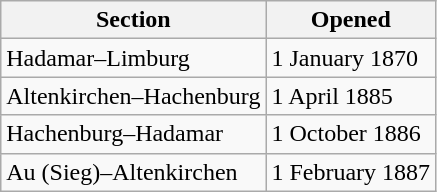<table class="wikitable">
<tr>
<th>Section</th>
<th>Opened</th>
</tr>
<tr>
<td>Hadamar–Limburg</td>
<td>1 January 1870</td>
</tr>
<tr>
<td>Altenkirchen–Hachenburg</td>
<td>1 April 1885</td>
</tr>
<tr>
<td>Hachenburg–Hadamar</td>
<td>1 October 1886</td>
</tr>
<tr>
<td>Au (Sieg)–Altenkirchen</td>
<td>1 February 1887</td>
</tr>
</table>
